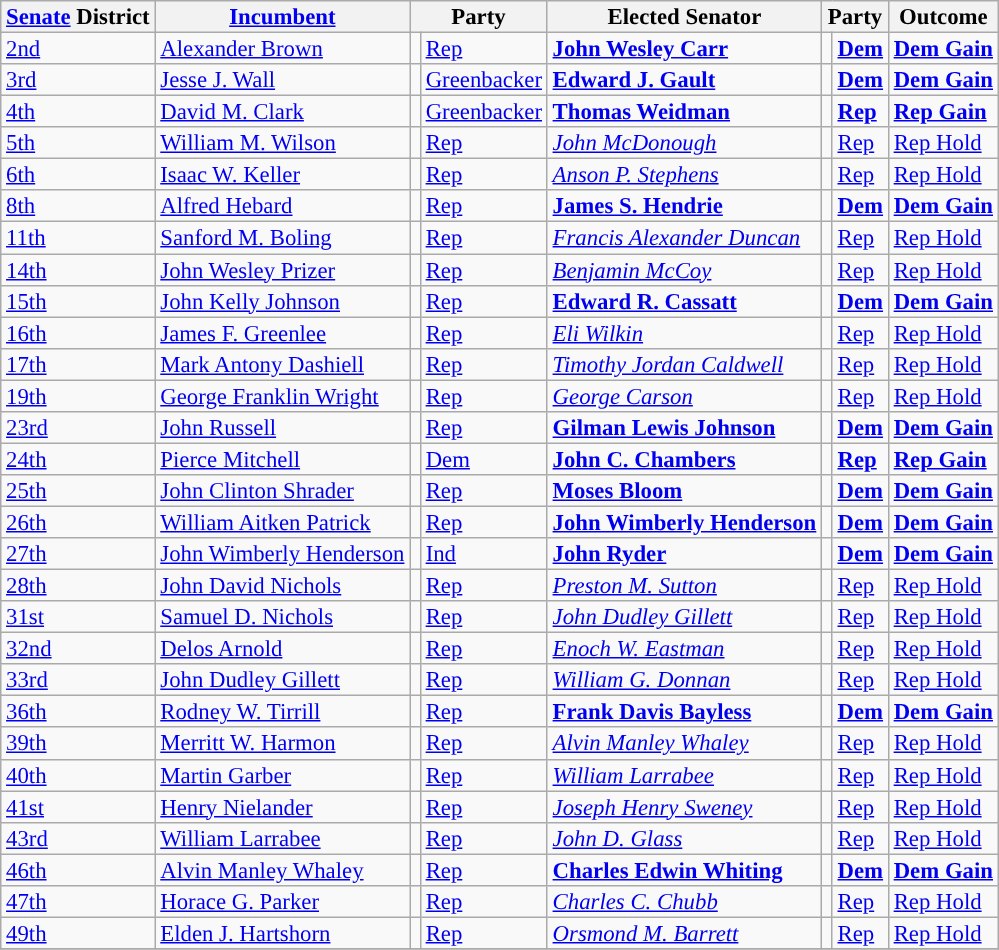<table class="sortable wikitable" style="font-size:95%;line-height:14px;">
<tr>
<th class="sortable"><a href='#'>Senate</a> District</th>
<th class="sortable"><a href='#'>Incumbent</a></th>
<th colspan="2">Party</th>
<th class="sortable">Elected Senator</th>
<th colspan="2">Party</th>
<th class="sortable">Outcome</th>
</tr>
<tr>
<td><a href='#'>2nd</a></td>
<td><a href='#'>Alexander Brown</a></td>
<td style="background:"></td>
<td><a href='#'>Rep</a></td>
<td><strong><a href='#'>John Wesley Carr</a></strong></td>
<td style="background:"></td>
<td><strong><a href='#'>Dem</a></strong></td>
<td><strong><a href='#'>Dem Gain</a></strong></td>
</tr>
<tr>
<td><a href='#'>3rd</a></td>
<td><a href='#'>Jesse J. Wall</a></td>
<td style="background:"></td>
<td><a href='#'>Greenbacker</a></td>
<td><strong><a href='#'>Edward J. Gault</a></strong></td>
<td style="background:"></td>
<td><strong><a href='#'>Dem</a></strong></td>
<td><strong><a href='#'>Dem Gain</a></strong></td>
</tr>
<tr>
<td><a href='#'>4th</a></td>
<td><a href='#'>David M. Clark</a></td>
<td style="background:"></td>
<td><a href='#'>Greenbacker</a></td>
<td><strong><a href='#'>Thomas Weidman</a></strong></td>
<td style="background:"></td>
<td><strong><a href='#'>Rep</a></strong></td>
<td><strong><a href='#'>Rep Gain</a></strong></td>
</tr>
<tr>
<td><a href='#'>5th</a></td>
<td><a href='#'>William M. Wilson</a></td>
<td style="background:"></td>
<td><a href='#'>Rep</a></td>
<td><em><a href='#'>John McDonough</a></em></td>
<td style="background:"></td>
<td><a href='#'>Rep</a></td>
<td><a href='#'>Rep Hold</a></td>
</tr>
<tr>
<td><a href='#'>6th</a></td>
<td><a href='#'>Isaac W. Keller</a></td>
<td style="background:"></td>
<td><a href='#'>Rep</a></td>
<td><em><a href='#'>Anson P. Stephens</a></em></td>
<td style="background:"></td>
<td><a href='#'>Rep</a></td>
<td><a href='#'>Rep Hold</a></td>
</tr>
<tr>
<td><a href='#'>8th</a></td>
<td><a href='#'>Alfred Hebard</a></td>
<td style="background:"></td>
<td><a href='#'>Rep</a></td>
<td><strong><a href='#'>James S. Hendrie</a></strong></td>
<td style="background:"></td>
<td><strong><a href='#'>Dem</a></strong></td>
<td><strong><a href='#'>Dem Gain</a></strong></td>
</tr>
<tr>
<td><a href='#'>11th</a></td>
<td><a href='#'>Sanford M. Boling</a></td>
<td style="background:"></td>
<td><a href='#'>Rep</a></td>
<td><em><a href='#'>Francis Alexander Duncan</a></em></td>
<td style="background:"></td>
<td><a href='#'>Rep</a></td>
<td><a href='#'>Rep Hold</a></td>
</tr>
<tr>
<td><a href='#'>14th</a></td>
<td><a href='#'>John Wesley Prizer</a></td>
<td style="background:"></td>
<td><a href='#'>Rep</a></td>
<td><em><a href='#'>Benjamin McCoy</a></em></td>
<td style="background:"></td>
<td><a href='#'>Rep</a></td>
<td><a href='#'>Rep Hold</a></td>
</tr>
<tr>
<td><a href='#'>15th</a></td>
<td><a href='#'>John Kelly Johnson</a></td>
<td style="background:"></td>
<td><a href='#'>Rep</a></td>
<td><strong><a href='#'>Edward R. Cassatt</a></strong></td>
<td style="background:"></td>
<td><strong><a href='#'>Dem</a></strong></td>
<td><strong><a href='#'>Dem Gain</a></strong></td>
</tr>
<tr>
<td><a href='#'>16th</a></td>
<td><a href='#'>James F. Greenlee</a></td>
<td style="background:"></td>
<td><a href='#'>Rep</a></td>
<td><em><a href='#'>Eli Wilkin</a></em></td>
<td style="background:"></td>
<td><a href='#'>Rep</a></td>
<td><a href='#'>Rep Hold</a></td>
</tr>
<tr>
<td><a href='#'>17th</a></td>
<td><a href='#'>Mark Antony Dashiell</a></td>
<td style="background:"></td>
<td><a href='#'>Rep</a></td>
<td><em><a href='#'>Timothy Jordan Caldwell</a></em></td>
<td style="background:"></td>
<td><a href='#'>Rep</a></td>
<td><a href='#'>Rep Hold</a></td>
</tr>
<tr>
<td><a href='#'>19th</a></td>
<td><a href='#'>George Franklin Wright</a></td>
<td style="background:"></td>
<td><a href='#'>Rep</a></td>
<td><em><a href='#'>George Carson</a></em></td>
<td style="background:"></td>
<td><a href='#'>Rep</a></td>
<td><a href='#'>Rep Hold</a></td>
</tr>
<tr>
<td><a href='#'>23rd</a></td>
<td><a href='#'>John Russell</a></td>
<td style="background:"></td>
<td><a href='#'>Rep</a></td>
<td><strong><a href='#'>Gilman Lewis Johnson</a></strong></td>
<td style="background:"></td>
<td><strong><a href='#'>Dem</a></strong></td>
<td><strong><a href='#'>Dem Gain</a></strong></td>
</tr>
<tr>
<td><a href='#'>24th</a></td>
<td><a href='#'>Pierce Mitchell</a></td>
<td style="background:"></td>
<td><a href='#'>Dem</a></td>
<td><strong><a href='#'>John C. Chambers</a></strong></td>
<td style="background:"></td>
<td><strong><a href='#'>Rep</a></strong></td>
<td><strong><a href='#'>Rep Gain</a></strong></td>
</tr>
<tr>
<td><a href='#'>25th</a></td>
<td><a href='#'>John Clinton Shrader</a></td>
<td style="background:"></td>
<td><a href='#'>Rep</a></td>
<td><strong><a href='#'>Moses Bloom</a></strong></td>
<td style="background:"></td>
<td><strong><a href='#'>Dem</a></strong></td>
<td><strong><a href='#'>Dem Gain</a></strong></td>
</tr>
<tr>
<td><a href='#'>26th</a></td>
<td><a href='#'>William Aitken Patrick</a></td>
<td style="background:"></td>
<td><a href='#'>Rep</a></td>
<td><strong><a href='#'>John Wimberly Henderson</a></strong></td>
<td style="background:"></td>
<td><strong><a href='#'>Dem</a></strong></td>
<td><strong><a href='#'>Dem Gain</a></strong></td>
</tr>
<tr>
<td><a href='#'>27th</a></td>
<td><a href='#'>John Wimberly Henderson</a></td>
<td style="background:"></td>
<td><a href='#'>Ind</a></td>
<td><strong><a href='#'>John Ryder</a></strong></td>
<td style="background:"></td>
<td><strong><a href='#'>Dem</a></strong></td>
<td><strong><a href='#'>Dem Gain</a></strong></td>
</tr>
<tr>
<td><a href='#'>28th</a></td>
<td><a href='#'>John David Nichols</a></td>
<td style="background:"></td>
<td><a href='#'>Rep</a></td>
<td><em><a href='#'>Preston M. Sutton</a></em></td>
<td style="background:"></td>
<td><a href='#'>Rep</a></td>
<td><a href='#'>Rep Hold</a></td>
</tr>
<tr>
<td><a href='#'>31st</a></td>
<td><a href='#'>Samuel D. Nichols</a></td>
<td style="background:"></td>
<td><a href='#'>Rep</a></td>
<td><em><a href='#'>John Dudley Gillett</a></em></td>
<td style="background:"></td>
<td><a href='#'>Rep</a></td>
<td><a href='#'>Rep Hold</a></td>
</tr>
<tr>
<td><a href='#'>32nd</a></td>
<td><a href='#'>Delos Arnold</a></td>
<td style="background:"></td>
<td><a href='#'>Rep</a></td>
<td><em><a href='#'>Enoch W. Eastman</a></em></td>
<td style="background:"></td>
<td><a href='#'>Rep</a></td>
<td><a href='#'>Rep Hold</a></td>
</tr>
<tr>
<td><a href='#'>33rd</a></td>
<td><a href='#'>John Dudley Gillett</a></td>
<td style="background:"></td>
<td><a href='#'>Rep</a></td>
<td><em><a href='#'>William G. Donnan</a></em></td>
<td style="background:"></td>
<td><a href='#'>Rep</a></td>
<td><a href='#'>Rep Hold</a></td>
</tr>
<tr>
<td><a href='#'>36th</a></td>
<td><a href='#'>Rodney W. Tirrill</a></td>
<td style="background:"></td>
<td><a href='#'>Rep</a></td>
<td><strong><a href='#'>Frank Davis Bayless</a></strong></td>
<td style="background:"></td>
<td><strong><a href='#'>Dem</a></strong></td>
<td><strong><a href='#'>Dem Gain</a></strong></td>
</tr>
<tr>
<td><a href='#'>39th</a></td>
<td><a href='#'>Merritt W. Harmon</a></td>
<td style="background:"></td>
<td><a href='#'>Rep</a></td>
<td><em><a href='#'>Alvin Manley Whaley</a></em></td>
<td style="background:"></td>
<td><a href='#'>Rep</a></td>
<td><a href='#'>Rep Hold</a></td>
</tr>
<tr>
<td><a href='#'>40th</a></td>
<td><a href='#'>Martin Garber</a></td>
<td style="background:"></td>
<td><a href='#'>Rep</a></td>
<td><em><a href='#'>William Larrabee</a></em></td>
<td style="background:"></td>
<td><a href='#'>Rep</a></td>
<td><a href='#'>Rep Hold</a></td>
</tr>
<tr>
<td><a href='#'>41st</a></td>
<td><a href='#'>Henry Nielander</a></td>
<td style="background:"></td>
<td><a href='#'>Rep</a></td>
<td><em><a href='#'>Joseph Henry Sweney</a></em></td>
<td style="background:"></td>
<td><a href='#'>Rep</a></td>
<td><a href='#'>Rep Hold</a></td>
</tr>
<tr>
<td><a href='#'>43rd</a></td>
<td><a href='#'>William Larrabee</a></td>
<td style="background:"></td>
<td><a href='#'>Rep</a></td>
<td><em><a href='#'>John D. Glass</a></em></td>
<td style="background:"></td>
<td><a href='#'>Rep</a></td>
<td><a href='#'>Rep Hold</a></td>
</tr>
<tr>
<td><a href='#'>46th</a></td>
<td><a href='#'>Alvin Manley Whaley</a></td>
<td style="background:"></td>
<td><a href='#'>Rep</a></td>
<td><strong><a href='#'>Charles Edwin Whiting</a></strong></td>
<td style="background:"></td>
<td><strong><a href='#'>Dem</a></strong></td>
<td><strong><a href='#'>Dem Gain</a></strong></td>
</tr>
<tr>
<td><a href='#'>47th</a></td>
<td><a href='#'>Horace G. Parker</a></td>
<td style="background:"></td>
<td><a href='#'>Rep</a></td>
<td><em><a href='#'>Charles C. Chubb</a></em></td>
<td style="background:"></td>
<td><a href='#'>Rep</a></td>
<td><a href='#'>Rep Hold</a></td>
</tr>
<tr>
<td><a href='#'>49th</a></td>
<td><a href='#'>Elden J. Hartshorn</a></td>
<td style="background:"></td>
<td><a href='#'>Rep</a></td>
<td><em><a href='#'>Orsmond M. Barrett</a></em></td>
<td style="background:"></td>
<td><a href='#'>Rep</a></td>
<td><a href='#'>Rep Hold</a></td>
</tr>
<tr>
</tr>
</table>
